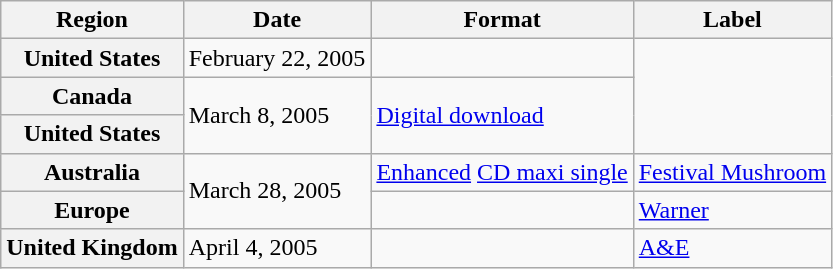<table class="wikitable plainrowheaders">
<tr>
<th scope="col">Region</th>
<th scope="col">Date</th>
<th scope="col">Format</th>
<th scope="col">Label</th>
</tr>
<tr>
<th scope="row">United States</th>
<td>February 22, 2005</td>
<td></td>
<td rowspan="3"></td>
</tr>
<tr>
<th scope="row">Canada</th>
<td rowspan="2">March 8, 2005</td>
<td rowspan="2"><a href='#'>Digital download</a></td>
</tr>
<tr>
<th scope="row">United States</th>
</tr>
<tr>
<th scope="row">Australia</th>
<td rowspan="2">March 28, 2005</td>
<td><a href='#'>Enhanced</a> <a href='#'>CD maxi single</a></td>
<td><a href='#'>Festival Mushroom</a></td>
</tr>
<tr>
<th scope="row">Europe</th>
<td></td>
<td><a href='#'>Warner</a></td>
</tr>
<tr>
<th scope="row">United Kingdom</th>
<td>April 4, 2005</td>
<td></td>
<td><a href='#'>A&E</a></td>
</tr>
</table>
